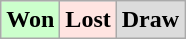<table class="wikitable">
<tr>
<td bgcolor="#ccffcc"><strong>Won</strong></td>
<td bgcolor="FFE4E1"><strong>Lost</strong></td>
<td bgcolor="DCDCDC"><strong>Draw</strong></td>
</tr>
</table>
